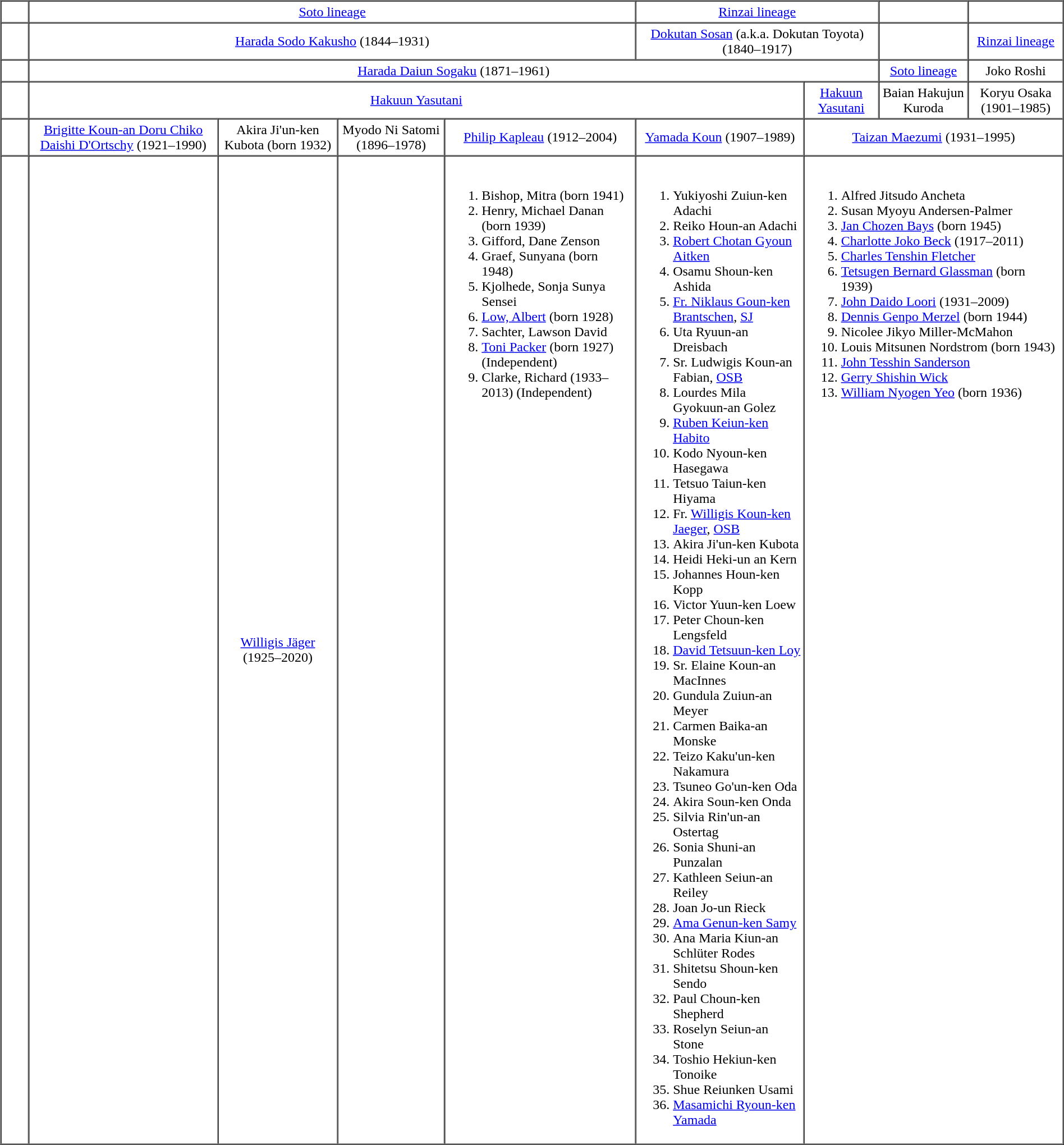<table border="1" cellpadding="3" cellspacing="0" style="font-size:100%">
<tr>
<td align=center width="25px"></td>
<td colspan=4 style="text-align:center;"><a href='#'>Soto lineage</a></td>
<td colspan=2 style="text-align:center;"><a href='#'>Rinzai lineage</a></td>
<td style="text-align:center;"></td>
<td style="text-align:center;"></td>
</tr>
<tr>
<td style="text-align:center;"></td>
<td colspan=4 style="text-align:center;"><a href='#'>Harada Sodo Kakusho</a>  (1844–1931)</td>
<td colspan=2 style="text-align:center;"><a href='#'>Dokutan Sosan</a> (a.k.a. Dokutan Toyota) (1840–1917)</td>
<td style="text-align:center;"></td>
<td style="text-align:center;"><a href='#'>Rinzai lineage</a></td>
</tr>
<tr>
<td style="text-align:center;"></td>
<td colspan=6 style="text-align:center;"><a href='#'>Harada Daiun Sogaku</a> (1871–1961)</td>
<td style="text-align:center;"><a href='#'>Soto lineage</a></td>
<td style="text-align:center;">Joko Roshi<br></td>
</tr>
<tr>
<td style="text-align:center;"></td>
<td colspan=5 style="text-align:center;"><a href='#'>Hakuun Yasutani</a></td>
<td style="text-align:center;"><a href='#'>Hakuun Yasutani</a></td>
<td style="text-align:center;">Baian Hakujun Kuroda</td>
<td style="text-align:center;">Koryu Osaka (1901–1985)</td>
</tr>
<tr>
<td style="text-align:center;"></td>
<td style="text-align:center;"><a href='#'>Brigitte Koun-an Doru Chiko Daishi D'Ortschy</a> (1921–1990)</td>
<td style="text-align:center;">Akira Ji'un-ken Kubota (born 1932)</td>
<td style="text-align:center;">Myodo Ni Satomi (1896–1978)</td>
<td style="text-align:center;"><a href='#'>Philip Kapleau</a> (1912–2004)</td>
<td style="text-align:center;"><a href='#'>Yamada Koun</a> (1907–1989)</td>
<td style="text-align:center;" colspan=3><a href='#'>Taizan Maezumi</a> (1931–1995)</td>
</tr>
<tr>
<td style="text-align:center;"></td>
<td style="text-align:center;"></td>
<td style="text-align:center;"><a href='#'>Willigis Jäger</a> (1925–2020)</td>
<td style="text-align:center;"></td>
<td valign="top" ><br><ol><li>Bishop, Mitra (born 1941)</li><li>Henry, Michael Danan (born 1939)</li><li>Gifford, Dane Zenson</li><li>Graef, Sunyana (born 1948)</li><li>Kjolhede, Sonja Sunya Sensei</li><li><a href='#'>Low, Albert</a> (born 1928)</li><li>Sachter, Lawson David</li><li><a href='#'>Toni Packer</a> (born 1927) (Independent)</li><li>Clarke, Richard (1933–2013) (Independent)</li></ol></td>
<td valign="top" ><br><ol><li>Yukiyoshi Zuiun-ken Adachi</li><li>Reiko Houn-an Adachi</li><li><a href='#'>Robert Chotan Gyoun Aitken</a></li><li>Osamu Shoun-ken Ashida</li><li><a href='#'>Fr. Niklaus Goun-ken Brantschen</a>, <a href='#'>SJ</a></li><li>Uta Ryuun-an Dreisbach</li><li>Sr. Ludwigis Koun-an Fabian, <a href='#'>OSB</a></li><li>Lourdes Mila Gyokuun-an Golez</li><li><a href='#'>Ruben Keiun-ken Habito</a></li><li>Kodo Nyoun-ken Hasegawa</li><li>Tetsuo Taiun-ken Hiyama</li><li>Fr. <a href='#'>Willigis Koun-ken Jaeger</a>, <a href='#'>OSB</a></li><li>Akira Ji'un-ken Kubota</li><li>Heidi Heki-un an Kern</li><li>Johannes Houn-ken Kopp</li><li>Victor Yuun-ken Loew</li><li>Peter Choun-ken Lengsfeld</li><li><a href='#'>David Tetsuun-ken Loy</a></li><li>Sr. Elaine Koun-an MacInnes</li><li>Gundula Zuiun-an Meyer</li><li>Carmen Baika-an Monske</li><li>Teizo Kaku'un-ken Nakamura</li><li>Tsuneo Go'un-ken Oda</li><li>Akira Soun-ken Onda</li><li>Silvia Rin'un-an Ostertag</li><li>Sonia Shuni-an Punzalan</li><li>Kathleen Seiun-an Reiley</li><li>Joan Jo-un Rieck</li><li><a href='#'>Ama Genun-ken Samy</a></li><li>Ana Maria Kiun-an Schlüter Rodes</li><li>Shitetsu Shoun-ken Sendo</li><li>Paul Choun-ken Shepherd</li><li>Roselyn Seiun-an Stone</li><li>Toshio Hekiun-ken Tonoike</li><li>Shue Reiunken Usami</li><li><a href='#'>Masamichi Ryoun-ken Yamada</a></li></ol></td>
<td colspan=3 valign="top" ><br><ol><li>Alfred Jitsudo Ancheta</li><li>Susan Myoyu Andersen-Palmer</li><li><a href='#'>Jan Chozen Bays</a> (born 1945)</li><li><a href='#'>Charlotte Joko Beck</a> (1917–2011)</li><li><a href='#'>Charles Tenshin Fletcher</a></li><li><a href='#'>Tetsugen Bernard Glassman</a> (born 1939)</li><li><a href='#'>John Daido Loori</a> (1931–2009)</li><li><a href='#'>Dennis Genpo Merzel</a> (born 1944)</li><li>Nicolee Jikyo Miller-McMahon</li><li>Louis Mitsunen Nordstrom (born 1943)</li><li><a href='#'>John Tesshin Sanderson</a></li><li><a href='#'>Gerry Shishin Wick</a></li><li><a href='#'>William Nyogen Yeo</a> (born 1936)</li></ol></td>
</tr>
<tr>
</tr>
</table>
